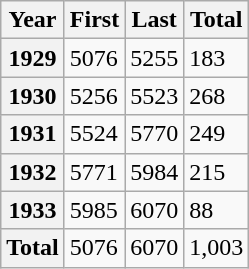<table class="wikitable">
<tr>
<th>Year</th>
<th>First</th>
<th>Last</th>
<th>Total</th>
</tr>
<tr>
<th>1929</th>
<td>5076</td>
<td>5255</td>
<td>183</td>
</tr>
<tr>
<th>1930</th>
<td>5256</td>
<td>5523</td>
<td>268</td>
</tr>
<tr>
<th>1931</th>
<td>5524</td>
<td>5770</td>
<td>249</td>
</tr>
<tr>
<th>1932</th>
<td>5771</td>
<td>5984</td>
<td>215</td>
</tr>
<tr>
<th>1933</th>
<td>5985</td>
<td>6070</td>
<td>88</td>
</tr>
<tr>
<th>Total</th>
<td>5076</td>
<td>6070</td>
<td>1,003</td>
</tr>
</table>
